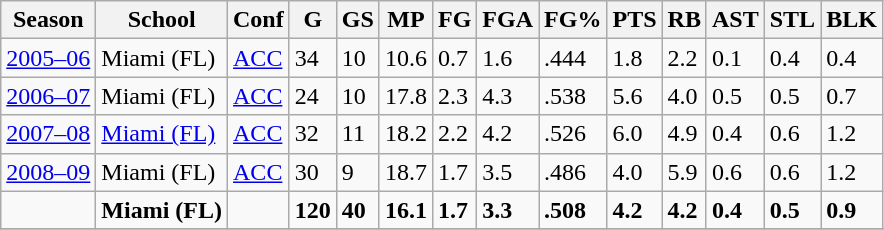<table class="wikitable">
<tr style="font-weight:bold;">
<th>Season</th>
<th>School</th>
<th>Conf</th>
<th>G</th>
<th>GS</th>
<th>MP</th>
<th>FG</th>
<th>FGA</th>
<th>FG%</th>
<th>PTS</th>
<th>RB</th>
<th>AST</th>
<th>STL</th>
<th>BLK</th>
</tr>
<tr>
<td><a href='#'>2005–06</a></td>
<td>Miami (FL)</td>
<td><a href='#'>ACC</a></td>
<td>34</td>
<td>10</td>
<td>10.6</td>
<td>0.7</td>
<td>1.6</td>
<td>.444</td>
<td>1.8</td>
<td>2.2</td>
<td>0.1</td>
<td>0.4</td>
<td>0.4</td>
</tr>
<tr>
<td><a href='#'>2006–07</a></td>
<td>Miami (FL)</td>
<td><a href='#'>ACC</a></td>
<td>24</td>
<td>10</td>
<td>17.8</td>
<td>2.3</td>
<td>4.3</td>
<td>.538</td>
<td>5.6</td>
<td>4.0</td>
<td>0.5</td>
<td>0.5</td>
<td>0.7</td>
</tr>
<tr>
<td><a href='#'>2007–08</a></td>
<td><a href='#'>Miami (FL)</a></td>
<td><a href='#'>ACC</a></td>
<td>32</td>
<td>11</td>
<td>18.2</td>
<td>2.2</td>
<td>4.2</td>
<td>.526</td>
<td>6.0</td>
<td>4.9</td>
<td>0.4</td>
<td>0.6</td>
<td>1.2</td>
</tr>
<tr>
<td><a href='#'>2008–09</a></td>
<td>Miami (FL)</td>
<td><a href='#'>ACC</a></td>
<td>30</td>
<td>9</td>
<td>18.7</td>
<td>1.7</td>
<td>3.5</td>
<td>.486</td>
<td>4.0</td>
<td>5.9</td>
<td>0.6</td>
<td>0.6</td>
<td>1.2</td>
</tr>
<tr style="font-weight:bold;">
<td></td>
<td>Miami (FL)</td>
<td></td>
<td>120</td>
<td>40</td>
<td>16.1</td>
<td>1.7</td>
<td>3.3</td>
<td>.508</td>
<td>4.2</td>
<td>4.2</td>
<td>0.4</td>
<td>0.5</td>
<td>0.9</td>
</tr>
<tr>
</tr>
</table>
